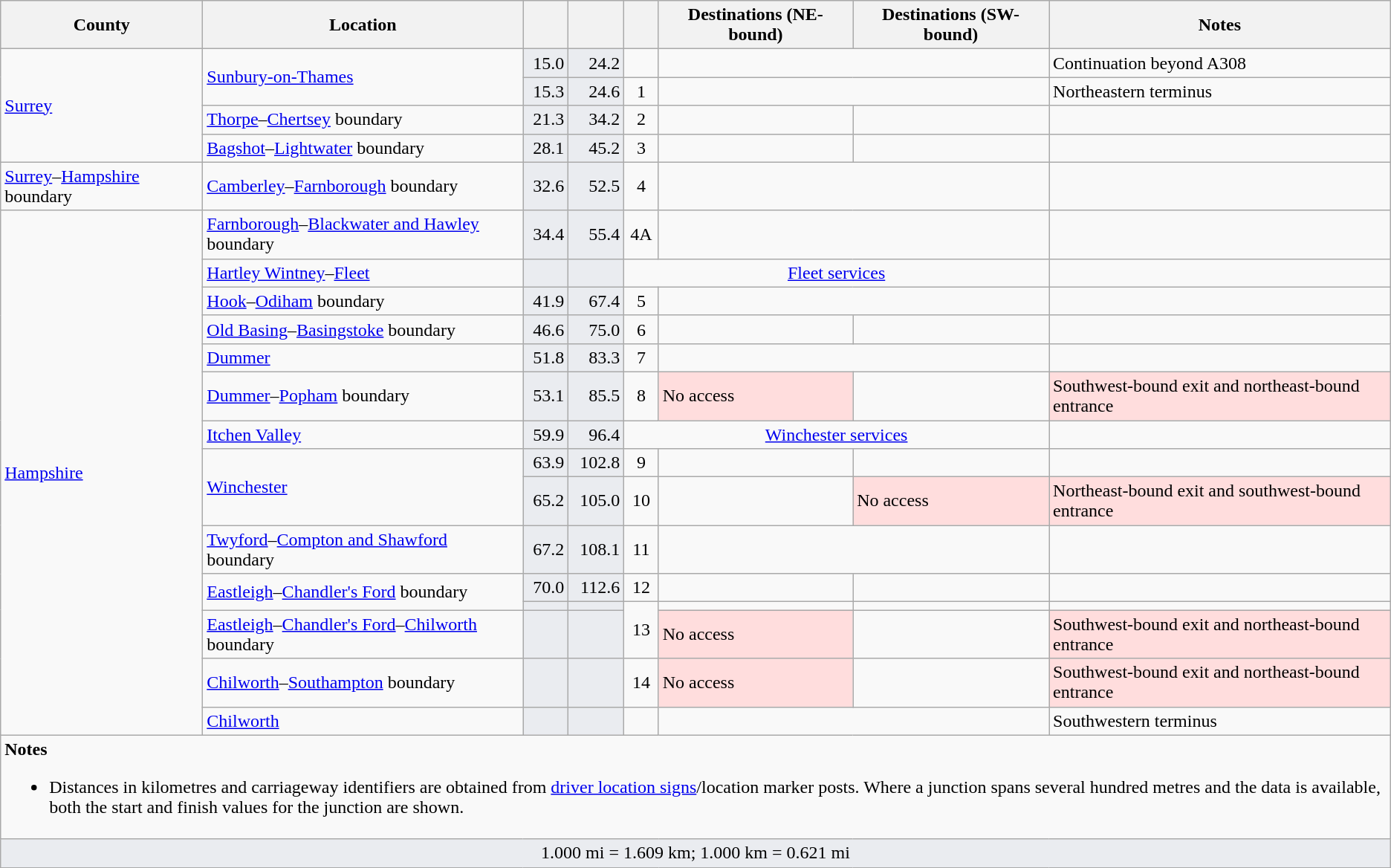<table class="plainrowheaders wikitable">
<tr>
<th scope=col>County</th>
<th scope=col>Location</th>
<th scope=col></th>
<th scope=col></th>
<th scope=col></th>
<th scope=col>Destinations (NE-bound)</th>
<th scope=col>Destinations (SW-bound)</th>
<th scope=col>Notes</th>
</tr>
<tr>
<td rowspan=4><a href='#'>Surrey</a></td>
<td rowspan=2><a href='#'>Sunbury-on-Thames</a></td>
<td style="background:#eaecf0;text-align:right;">15.0</td>
<td style="background:#eaecf0;text-align:right;">24.2</td>
<td style="text-align:center;"></td>
<td colspan=2></td>
<td>Continuation beyond A308</td>
</tr>
<tr>
<td style="background:#eaecf0;text-align:right;">15.3</td>
<td style="background:#eaecf0;text-align:right;">24.6</td>
<td style="text-align:center;">1</td>
<td colspan=2></td>
<td>Northeastern terminus</td>
</tr>
<tr>
<td><a href='#'>Thorpe</a>–<a href='#'>Chertsey</a> boundary</td>
<td style="background:#eaecf0;text-align:right;">21.3</td>
<td style="background:#eaecf0;text-align:right;">34.2</td>
<td style="text-align:center;">2</td>
<td> <br> </td>
<td> <br> </td>
<td></td>
</tr>
<tr>
<td><a href='#'>Bagshot</a>–<a href='#'>Lightwater</a> boundary</td>
<td style="background:#eaecf0;text-align:right;">28.1</td>
<td style="background:#eaecf0;text-align:right;">45.2</td>
<td style="text-align:center;">3</td>
<td></td>
<td></td>
<td></td>
</tr>
<tr>
<td><a href='#'>Surrey</a>–<a href='#'>Hampshire</a> boundary</td>
<td><a href='#'>Camberley</a>–<a href='#'>Farnborough</a> boundary</td>
<td style="background:#eaecf0;text-align:right;">32.6</td>
<td style="background:#eaecf0;text-align:right;">52.5</td>
<td style="text-align:center;">4</td>
<td colspan=2></td>
<td></td>
</tr>
<tr>
<td rowspan=15><a href='#'>Hampshire</a></td>
<td><a href='#'>Farnborough</a>–<a href='#'>Blackwater and Hawley</a> boundary</td>
<td style="background:#eaecf0;text-align:right;">34.4</td>
<td style="background:#eaecf0;text-align:right;">55.4</td>
<td style="text-align:center;">4A</td>
<td colspan=2></td>
<td></td>
</tr>
<tr>
<td><a href='#'>Hartley Wintney</a>–<a href='#'>Fleet</a></td>
<td style="background:#eaecf0;text-align:right;"></td>
<td style="background:#eaecf0;text-align:right;"></td>
<td colspan=3 style="text-align:center;"><a href='#'>Fleet services</a></td>
<td></td>
</tr>
<tr>
<td><a href='#'>Hook</a>–<a href='#'>Odiham</a> boundary</td>
<td style="background:#eaecf0;text-align:right;">41.9</td>
<td style="background:#eaecf0;text-align:right;">67.4</td>
<td style="text-align:center;">5</td>
<td colspan=2></td>
<td></td>
</tr>
<tr>
<td><a href='#'>Old Basing</a>–<a href='#'>Basingstoke</a> boundary</td>
<td style="background:#eaecf0;text-align:right;">46.6</td>
<td style="background:#eaecf0;text-align:right;">75.0</td>
<td style="text-align:center;">6</td>
<td></td>
<td></td>
<td></td>
</tr>
<tr>
<td><a href='#'>Dummer</a></td>
<td style="background:#eaecf0;text-align:right;">51.8</td>
<td style="background:#eaecf0;text-align:right;">83.3</td>
<td style="text-align:center;">7</td>
<td colspan=2></td>
<td></td>
</tr>
<tr>
<td><a href='#'>Dummer</a>–<a href='#'>Popham</a> boundary</td>
<td style="background:#eaecf0;text-align:right;">53.1</td>
<td style="background:#eaecf0;text-align:right;">85.5</td>
<td style="text-align:center;">8</td>
<td style="background:#ffdddd" title="Incomplete access">No access</td>
<td></td>
<td style="background:#ffdddd" title="Incomplete access">Southwest-bound exit and northeast-bound entrance</td>
</tr>
<tr>
<td><a href='#'>Itchen Valley</a></td>
<td style="background:#eaecf0;text-align:right;">59.9</td>
<td style="background:#eaecf0;text-align:right;">96.4</td>
<td colspan=3 style="text-align:center;"><a href='#'>Winchester services</a></td>
<td></td>
</tr>
<tr>
<td rowspan=2><a href='#'>Winchester</a></td>
<td style="background:#eaecf0;text-align:right;">63.9</td>
<td style="background:#eaecf0;text-align:right;">102.8</td>
<td style="text-align:center;">9</td>
<td></td>
<td></td>
<td></td>
</tr>
<tr>
<td style="background:#eaecf0;text-align:right;">65.2</td>
<td style="background:#eaecf0;text-align:right;">105.0</td>
<td style="text-align:center;">10</td>
<td></td>
<td style="background:#ffdddd" title="Incomplete access">No access</td>
<td style="background:#ffdddd" title="Incomplete access">Northeast-bound exit and southwest-bound entrance</td>
</tr>
<tr>
<td><a href='#'>Twyford</a>–<a href='#'>Compton and Shawford</a> boundary</td>
<td style="background:#eaecf0;text-align:right;">67.2</td>
<td style="background:#eaecf0;text-align:right;">108.1</td>
<td style="text-align:center;">11</td>
<td colspan=2></td>
<td></td>
</tr>
<tr>
<td rowspan=2><a href='#'>Eastleigh</a>–<a href='#'>Chandler's Ford</a> boundary</td>
<td style="background:#eaecf0;text-align:right;">70.0</td>
<td style="background:#eaecf0;text-align:right;">112.6</td>
<td style="text-align:center;">12</td>
<td></td>
<td></td>
<td></td>
</tr>
<tr>
<td style="background:#eaecf0;text-align:right;"></td>
<td style="background:#eaecf0;text-align:right;"></td>
<td style="text-align:center;" rowspan=2>13</td>
<td></td>
<td></td>
<td></td>
</tr>
<tr>
<td><a href='#'>Eastleigh</a>–<a href='#'>Chandler's Ford</a>–<a href='#'>Chilworth</a> boundary</td>
<td style="background:#eaecf0;text-align:right;"></td>
<td style="background:#eaecf0;text-align:right;"></td>
<td style="background:#ffdddd" title="Incomplete access">No access</td>
<td></td>
<td style="background:#ffdddd" title="Incomplete access">Southwest-bound exit and northeast-bound entrance</td>
</tr>
<tr>
<td><a href='#'>Chilworth</a>–<a href='#'>Southampton</a> boundary</td>
<td style="background:#eaecf0;text-align:right;"></td>
<td style="background:#eaecf0;text-align:right;"></td>
<td style="text-align:center;">14</td>
<td style="background:#ffdddd" title="Incomplete access">No access</td>
<td></td>
<td style="background:#ffdddd" title="Incomplete access">Southwest-bound exit and northeast-bound entrance</td>
</tr>
<tr>
<td><a href='#'>Chilworth</a></td>
<td style="background:#eaecf0;text-align:right;"></td>
<td style="background:#eaecf0;text-align:right;"></td>
<td style="text-align:center;"></td>
<td colspan=2></td>
<td>Southwestern terminus</td>
</tr>
<tr>
<td colspan=8><strong>Notes</strong><br><ul><li>Distances in kilometres and carriageway identifiers are obtained from <a href='#'>driver location signs</a>/location marker posts. Where a junction spans several hundred metres and the data is available, both the start and finish values for the junction are shown.</li></ul></td>
</tr>
<tr>
<td colspan=8 style="background:#eaecf0;text-align:center;">1.000 mi = 1.609 km; 1.000 km = 0.621 mi <br> </td>
</tr>
</table>
